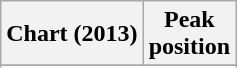<table class="wikitable sortable plainrowheaders" style="text-align:center">
<tr>
<th scope="col">Chart (2013)</th>
<th scope="col">Peak<br>position</th>
</tr>
<tr>
</tr>
<tr>
</tr>
<tr>
</tr>
<tr>
</tr>
<tr>
</tr>
</table>
